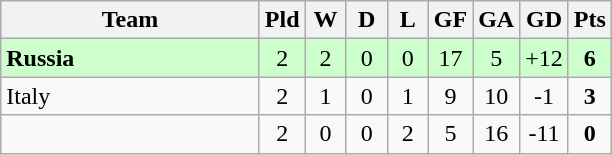<table class="wikitable" style="text-align: center;">
<tr>
<th width=165>Team</th>
<th width=20>Pld</th>
<th width=20>W</th>
<th width=20>D</th>
<th width=20>L</th>
<th width=20>GF</th>
<th width=20>GA</th>
<th width=20>GD</th>
<th width=20>Pts</th>
</tr>
<tr bgcolor=#ccffcc>
<td align=left> <strong>Russia</strong></td>
<td>2</td>
<td>2</td>
<td>0</td>
<td>0</td>
<td>17</td>
<td>5</td>
<td>+12</td>
<td><strong>6</strong></td>
</tr>
<tr>
<td align=left> Italy</td>
<td>2</td>
<td>1</td>
<td>0</td>
<td>1</td>
<td>9</td>
<td>10</td>
<td>-1</td>
<td><strong>3</strong></td>
</tr>
<tr>
<td align=left></td>
<td>2</td>
<td>0</td>
<td>0</td>
<td>2</td>
<td>5</td>
<td>16</td>
<td>-11</td>
<td><strong>0</strong></td>
</tr>
</table>
